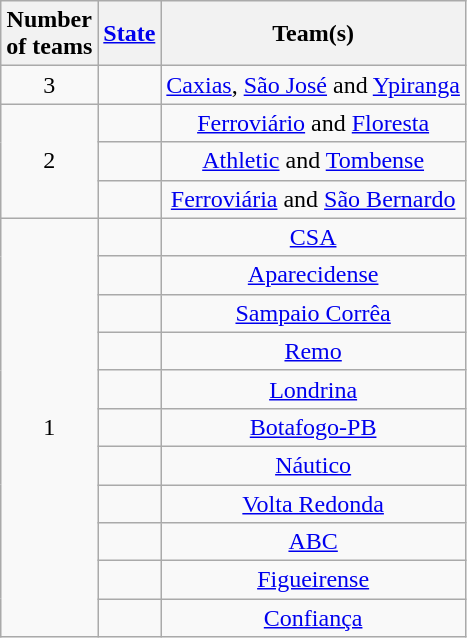<table class="wikitable" style="text-align:center">
<tr>
<th>Number<br>of teams</th>
<th><a href='#'>State</a></th>
<th>Team(s)</th>
</tr>
<tr>
<td rowspan=1>3</td>
<td align="left"></td>
<td><a href='#'>Caxias</a>, <a href='#'>São José</a> and <a href='#'>Ypiranga</a></td>
</tr>
<tr>
<td rowspan=3>2</td>
<td align="left"></td>
<td><a href='#'>Ferroviário</a> and <a href='#'>Floresta</a></td>
</tr>
<tr>
<td align="left"></td>
<td><a href='#'>Athletic</a> and <a href='#'>Tombense</a></td>
</tr>
<tr>
<td align="left"></td>
<td><a href='#'>Ferroviária</a> and <a href='#'>São Bernardo</a></td>
</tr>
<tr>
<td rowspan=11>1</td>
<td align="left"></td>
<td><a href='#'>CSA</a></td>
</tr>
<tr>
<td align="left"></td>
<td><a href='#'>Aparecidense</a></td>
</tr>
<tr>
<td align="left"></td>
<td><a href='#'>Sampaio Corrêa</a></td>
</tr>
<tr>
<td align="left"></td>
<td><a href='#'>Remo</a></td>
</tr>
<tr>
<td align="left"></td>
<td><a href='#'>Londrina</a></td>
</tr>
<tr>
<td align="left"></td>
<td><a href='#'>Botafogo-PB</a></td>
</tr>
<tr>
<td align="left"></td>
<td><a href='#'>Náutico</a></td>
</tr>
<tr>
<td align="left"></td>
<td><a href='#'>Volta Redonda</a></td>
</tr>
<tr>
<td align="left"></td>
<td><a href='#'>ABC</a></td>
</tr>
<tr>
<td align="left"></td>
<td><a href='#'>Figueirense</a></td>
</tr>
<tr>
<td align="left"></td>
<td><a href='#'>Confiança</a></td>
</tr>
</table>
